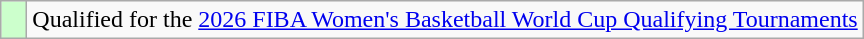<table class="wikitable">
<tr>
<td width=10px bgcolor="#ccffcc"></td>
<td>Qualified for the <a href='#'>2026 FIBA Women's Basketball World Cup Qualifying Tournaments</a></td>
</tr>
</table>
